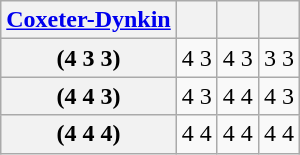<table class="wikitable">
<tr>
<th><a href='#'>Coxeter-Dynkin</a></th>
<th></th>
<th></th>
<th></th>
</tr>
<tr>
<th>(4 3 3)</th>
<td>4 3</td>
<td>4 3</td>
<td>3 3</td>
</tr>
<tr>
<th>(4 4 3)</th>
<td>4 3</td>
<td>4 4</td>
<td>4 3</td>
</tr>
<tr>
<th>(4 4 4)</th>
<td>4 4</td>
<td>4 4</td>
<td>4 4</td>
</tr>
</table>
